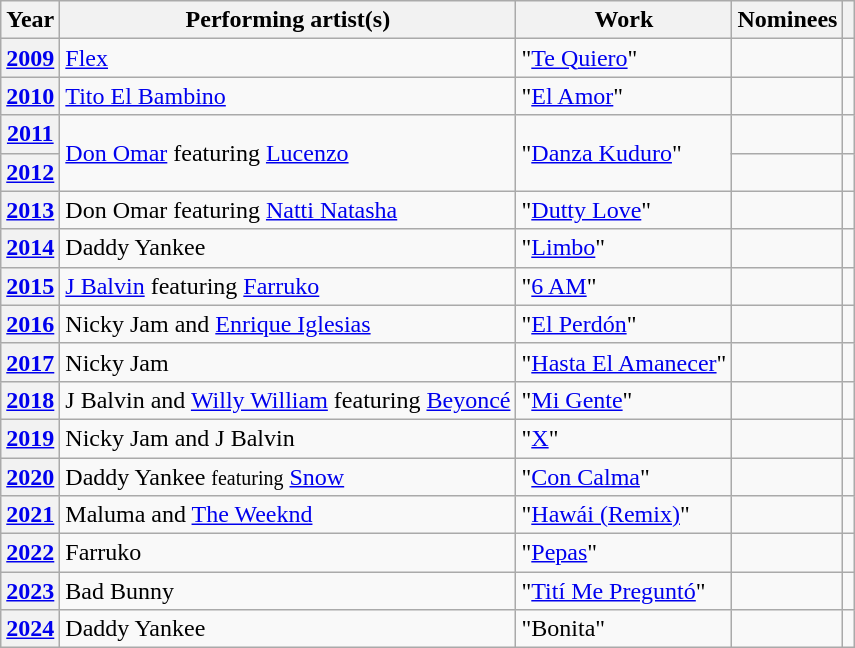<table class="wikitable">
<tr>
<th>Year</th>
<th>Performing artist(s)</th>
<th>Work</th>
<th>Nominees</th>
<th></th>
</tr>
<tr>
<th scope="row"><a href='#'>2009</a></th>
<td><a href='#'>Flex</a></td>
<td>"<a href='#'>Te Quiero</a>"</td>
<td></td>
<td><br></td>
</tr>
<tr>
<th scope="row"><a href='#'>2010</a></th>
<td><a href='#'>Tito El Bambino</a></td>
<td>"<a href='#'>El Amor</a>"</td>
<td></td>
<td></td>
</tr>
<tr>
<th scope="row"><a href='#'>2011</a></th>
<td rowspan="2"><a href='#'>Don Omar</a> featuring <a href='#'>Lucenzo</a></td>
<td rowspan="2">"<a href='#'>Danza Kuduro</a>"</td>
<td></td>
<td><br></td>
</tr>
<tr>
<th scope="row"><a href='#'>2012</a></th>
<td></td>
<td><br></td>
</tr>
<tr>
<th scope="row"><a href='#'>2013</a></th>
<td>Don Omar featuring <a href='#'>Natti Natasha</a></td>
<td>"<a href='#'>Dutty Love</a>"</td>
<td></td>
<td></td>
</tr>
<tr>
<th scope="row"><a href='#'>2014</a></th>
<td>Daddy Yankee</td>
<td>"<a href='#'>Limbo</a>"</td>
<td></td>
<td><br></td>
</tr>
<tr>
<th scope="row"><a href='#'>2015</a></th>
<td><a href='#'>J Balvin</a> featuring <a href='#'>Farruko</a></td>
<td>"<a href='#'>6 AM</a>"</td>
<td></td>
<td><br></td>
</tr>
<tr>
<th scope="row"><a href='#'>2016</a></th>
<td>Nicky Jam and <a href='#'>Enrique Iglesias</a></td>
<td>"<a href='#'>El Perdón</a>"</td>
<td></td>
<td></td>
</tr>
<tr>
<th scope="row"><a href='#'>2017</a></th>
<td>Nicky Jam</td>
<td>"<a href='#'>Hasta El Amanecer</a>"</td>
<td></td>
<td></td>
</tr>
<tr>
<th scope="row"><a href='#'>2018</a></th>
<td>J Balvin and <a href='#'>Willy William</a> featuring <a href='#'>Beyoncé</a></td>
<td>"<a href='#'>Mi Gente</a>"</td>
<td></td>
<td></td>
</tr>
<tr>
<th scope="row"><a href='#'>2019</a></th>
<td>Nicky Jam and J Balvin</td>
<td>"<a href='#'>X</a>"</td>
<td></td>
<td></td>
</tr>
<tr>
<th scope="row"><a href='#'>2020</a></th>
<td>Daddy Yankee <small>featuring</small> <a href='#'>Snow</a></td>
<td>"<a href='#'>Con Calma</a>"</td>
<td></td>
<td></td>
</tr>
<tr>
<th scope="row"><a href='#'>2021</a></th>
<td>Maluma and <a href='#'>The Weeknd</a></td>
<td>"<a href='#'>Hawái (Remix)</a>"</td>
<td></td>
<td></td>
</tr>
<tr>
<th scope="row"><a href='#'>2022</a></th>
<td>Farruko</td>
<td>"<a href='#'>Pepas</a>"</td>
<td></td>
<td></td>
</tr>
<tr>
<th scope="row"><a href='#'>2023</a></th>
<td>Bad Bunny</td>
<td>"<a href='#'>Tití Me Preguntó</a>"</td>
<td></td>
<td></td>
</tr>
<tr>
<th scope="row"><a href='#'>2024</a></th>
<td>Daddy Yankee</td>
<td>"Bonita"</td>
<td></td>
<td><br></td>
</tr>
</table>
